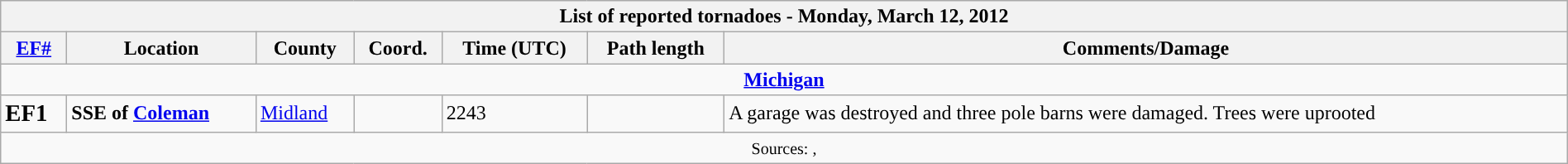<table class="wikitable collapsible" width="100%">
<tr>
<th colspan="7">List of reported tornadoes - Monday, March 12, 2012</th>
</tr>
<tr>
<th><a href='#'>EF#</a></th>
<th>Location</th>
<th>County</th>
<th>Coord.</th>
<th>Time (UTC)</th>
<th>Path length</th>
<th>Comments/Damage</th>
</tr>
<tr>
<td colspan="7" align=center><strong><a href='#'>Michigan</a></strong></td>
</tr>
<tr>
<td><big><strong>EF1</strong></big></td>
<td><strong>SSE of <a href='#'>Coleman</a></strong></td>
<td><a href='#'>Midland</a></td>
<td></td>
<td>2243</td>
<td></td>
<td>A garage was destroyed and three pole barns were damaged. Trees were uprooted</td>
</tr>
<tr>
<td colspan="7" align=center><small>Sources: , </small></td>
</tr>
</table>
